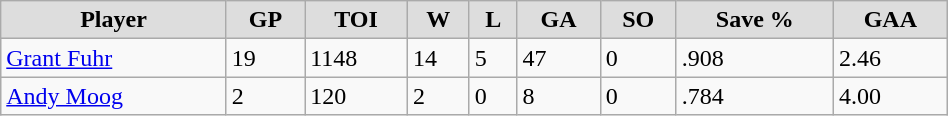<table class="wikitable" style="width:50%;">
<tr style="text-align:center; background:#ddd;">
<td><strong>Player</strong></td>
<td><strong>GP</strong></td>
<td><strong>TOI</strong></td>
<td><strong>W</strong></td>
<td><strong>L</strong></td>
<td><strong>GA</strong></td>
<td><strong>SO</strong></td>
<td><strong>Save %</strong></td>
<td><strong>GAA</strong></td>
</tr>
<tr>
<td><a href='#'>Grant Fuhr</a></td>
<td>19</td>
<td>1148</td>
<td>14</td>
<td>5</td>
<td>47</td>
<td>0</td>
<td>.908</td>
<td>2.46</td>
</tr>
<tr>
<td><a href='#'>Andy Moog</a></td>
<td>2</td>
<td>120</td>
<td>2</td>
<td>0</td>
<td>8</td>
<td>0</td>
<td>.784</td>
<td>4.00</td>
</tr>
</table>
